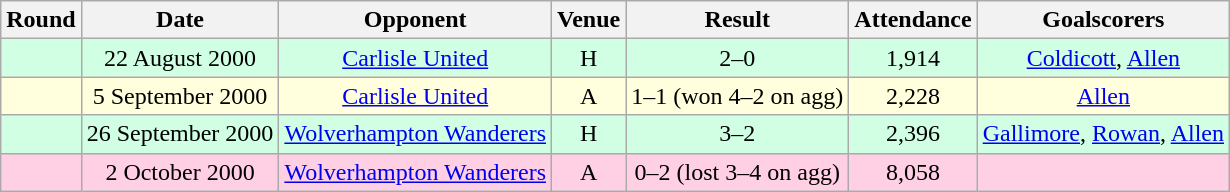<table class="wikitable sortable" style="text-align:center">
<tr>
<th>Round</th>
<th>Date</th>
<th>Opponent</th>
<th>Venue</th>
<th>Result</th>
<th>Attendance</th>
<th>Goalscorers</th>
</tr>
<tr style="background-color: #d0ffe3;">
<td></td>
<td>22 August 2000</td>
<td><a href='#'>Carlisle United</a></td>
<td>H</td>
<td>2–0</td>
<td>1,914</td>
<td><a href='#'>Coldicott</a>, <a href='#'>Allen</a></td>
</tr>
<tr style="background-color: #ffffdd;">
<td></td>
<td>5 September 2000</td>
<td><a href='#'>Carlisle United</a></td>
<td>A</td>
<td>1–1 (won 4–2 on agg)</td>
<td>2,228</td>
<td><a href='#'>Allen</a></td>
</tr>
<tr style="background-color: #d0ffe3;">
<td></td>
<td>26 September 2000</td>
<td><a href='#'>Wolverhampton Wanderers</a></td>
<td>H</td>
<td>3–2</td>
<td>2,396</td>
<td><a href='#'>Gallimore</a>, <a href='#'>Rowan</a>, <a href='#'>Allen</a></td>
</tr>
<tr style="background-color: #ffd0e3;">
<td></td>
<td>2 October 2000</td>
<td><a href='#'>Wolverhampton Wanderers</a></td>
<td>A</td>
<td>0–2 (lost 3–4 on agg)</td>
<td>8,058</td>
<td></td>
</tr>
</table>
